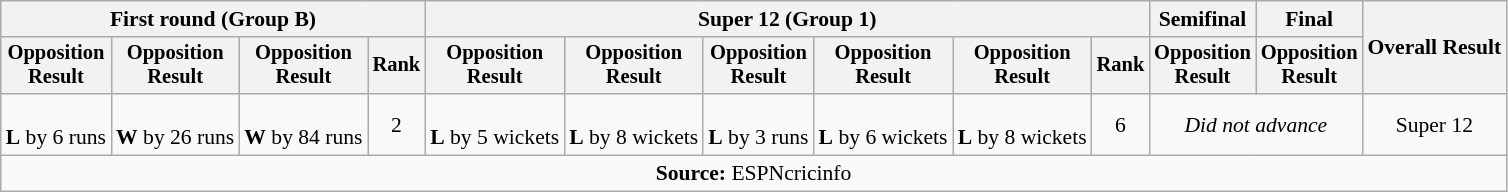<table class=wikitable style=font-size:90%;text-align:center>
<tr>
<th colspan=4>First round (Group B)</th>
<th colspan=6>Super 12 (Group 1)</th>
<th>Semifinal</th>
<th>Final</th>
<th rowspan=2>Overall Result</th>
</tr>
<tr style=font-size:95%>
<th>Opposition<br>Result</th>
<th>Opposition<br>Result</th>
<th>Opposition<br>Result</th>
<th>Rank</th>
<th>Opposition<br>Result</th>
<th>Opposition<br>Result</th>
<th>Opposition<br>Result</th>
<th>Opposition<br>Result</th>
<th>Opposition<br>Result</th>
<th>Rank</th>
<th>Opposition<br>Result</th>
<th>Opposition<br>Result</th>
</tr>
<tr>
<td><br><strong>L</strong> by 6 runs</td>
<td><br><strong>W</strong> by 26 runs</td>
<td><br><strong>W</strong> by 84 runs</td>
<td>2</td>
<td><br><strong>L</strong> by 5 wickets</td>
<td><br><strong>L</strong> by 8 wickets</td>
<td><br><strong>L</strong> by 3 runs</td>
<td><br><strong>L</strong> by 6 wickets</td>
<td><br><strong>L</strong> by 8 wickets</td>
<td>6</td>
<td colspan="2"><em>Did not advance</em></td>
<td>Super 12</td>
</tr>
<tr>
<td colspan="13"><strong>Source:</strong> ESPNcricinfo</td>
</tr>
</table>
